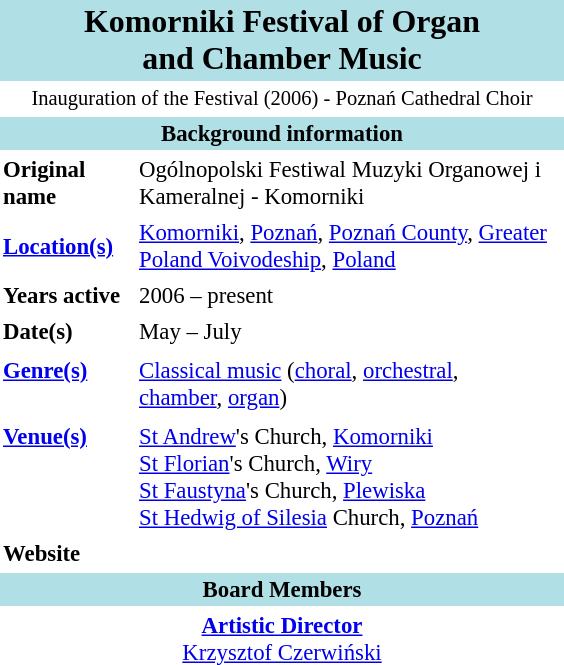<table class="toccolours" style="float: right; margin: 0 0 .5em .5em; width: 25em; font-size: 95%;" cellpadding="2" cellspacing="2">
<tr>
<th colspan="2" style="text-align: center; font-size: 140%;" bgcolor="PowderBlue"><strong>Komorniki Festival of Organ<br>and Chamber Music</strong></th>
</tr>
<tr>
<td colspan="2" style="text-align: center; font-size: 90%;">  Inauguration of the Festival (2006) - Poznań Cathedral Choir</td>
</tr>
<tr>
<th colspan="2" align=center bgcolor="PowderBlue">Background information</th>
</tr>
<tr>
<td><strong>Original name</strong></td>
<td>Ogólnopolski Festiwal Muzyki Organowej i Kameralnej - Komorniki</td>
</tr>
<tr>
<td><strong><a href='#'>Location(s)</a></strong></td>
<td> <a href='#'>Komorniki</a>, <a href='#'>Poznań</a>, <a href='#'>Poznań County</a>, <a href='#'>Greater Poland Voivodeship</a>, <a href='#'>Poland</a></td>
</tr>
<tr>
<td><strong>Years active</strong></td>
<td>2006 – present</td>
</tr>
<tr>
<td><strong>Date(s)</strong></td>
<td>May – July</td>
</tr>
<tr>
</tr>
<tr style="vertical-align: top; text-align: left;">
<td><strong><a href='#'>Genre(s)</a></strong></td>
<td><a href='#'>Classical music</a> (<a href='#'>choral</a>, <a href='#'>orchestral</a>,<br><a href='#'>chamber</a>, <a href='#'>organ</a>)</td>
</tr>
<tr>
</tr>
<tr style="vertical-align: top; text-align: left;">
<td><strong><a href='#'>Venue(s)</a></strong></td>
<td><a href='#'>St Andrew</a>'s Church, <a href='#'>Komorniki</a><br><a href='#'>St Florian</a>'s Church, <a href='#'>Wiry</a><br><a href='#'>St Faustyna</a>'s Church, <a href='#'>Plewiska</a><br><a href='#'>St Hedwig of Silesia</a> Church, <a href='#'>Poznań</a></td>
</tr>
<tr>
<td><strong>Website</strong></td>
<td></td>
</tr>
<tr>
<th colspan="2" align=center bgcolor="PowderBlue"><strong>Board Members</strong></th>
</tr>
<tr>
<td colspan="2" style="text-align: center"><strong><a href='#'>Artistic Director</a></strong><br><a href='#'>Krzysztof Czerwiński</a></td>
</tr>
</table>
